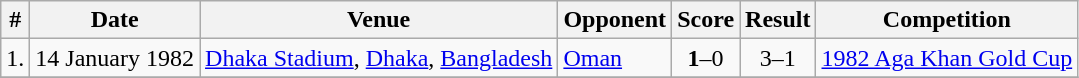<table class="wikitable">
<tr>
<th>#</th>
<th>Date</th>
<th>Venue</th>
<th>Opponent</th>
<th>Score</th>
<th>Result</th>
<th>Competition</th>
</tr>
<tr>
<td>1.</td>
<td>14 January 1982</td>
<td><a href='#'>Dhaka Stadium</a>, <a href='#'>Dhaka</a>, <a href='#'>Bangladesh</a></td>
<td> <a href='#'>Oman</a></td>
<td align=center><strong>1</strong>–0</td>
<td align=center>3–1</td>
<td><a href='#'>1982 Aga Khan Gold Cup</a></td>
</tr>
<tr>
</tr>
</table>
